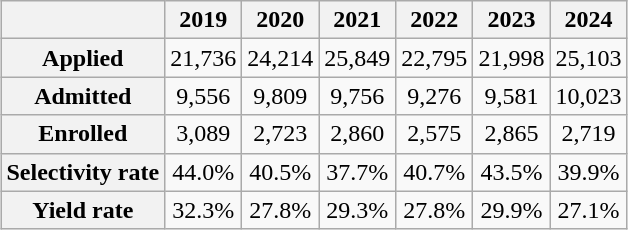<table class="wikitable" style="text-align:center; margin:auto">
<tr>
<th></th>
<th>2019</th>
<th>2020</th>
<th>2021</th>
<th>2022</th>
<th>2023</th>
<th>2024</th>
</tr>
<tr>
<th>Applied</th>
<td>21,736</td>
<td>24,214</td>
<td>25,849</td>
<td>22,795</td>
<td>21,998</td>
<td>25,103</td>
</tr>
<tr>
<th>Admitted</th>
<td>9,556</td>
<td>9,809</td>
<td>9,756</td>
<td>9,276</td>
<td>9,581</td>
<td>10,023</td>
</tr>
<tr>
<th>Enrolled</th>
<td>3,089</td>
<td>2,723</td>
<td>2,860</td>
<td>2,575</td>
<td>2,865</td>
<td>2,719</td>
</tr>
<tr>
<th>Selectivity rate</th>
<td>44.0%</td>
<td>40.5%</td>
<td>37.7%</td>
<td>40.7%</td>
<td>43.5%</td>
<td>39.9%</td>
</tr>
<tr>
<th>Yield rate</th>
<td>32.3%</td>
<td>27.8%</td>
<td>29.3%</td>
<td>27.8%</td>
<td>29.9%</td>
<td>27.1%</td>
</tr>
</table>
